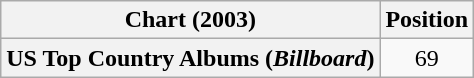<table class="wikitable plainrowheaders" style="text-align:center">
<tr>
<th scope="col">Chart (2003)</th>
<th scope="col">Position</th>
</tr>
<tr>
<th scope="row">US Top Country Albums (<em>Billboard</em>)</th>
<td>69</td>
</tr>
</table>
